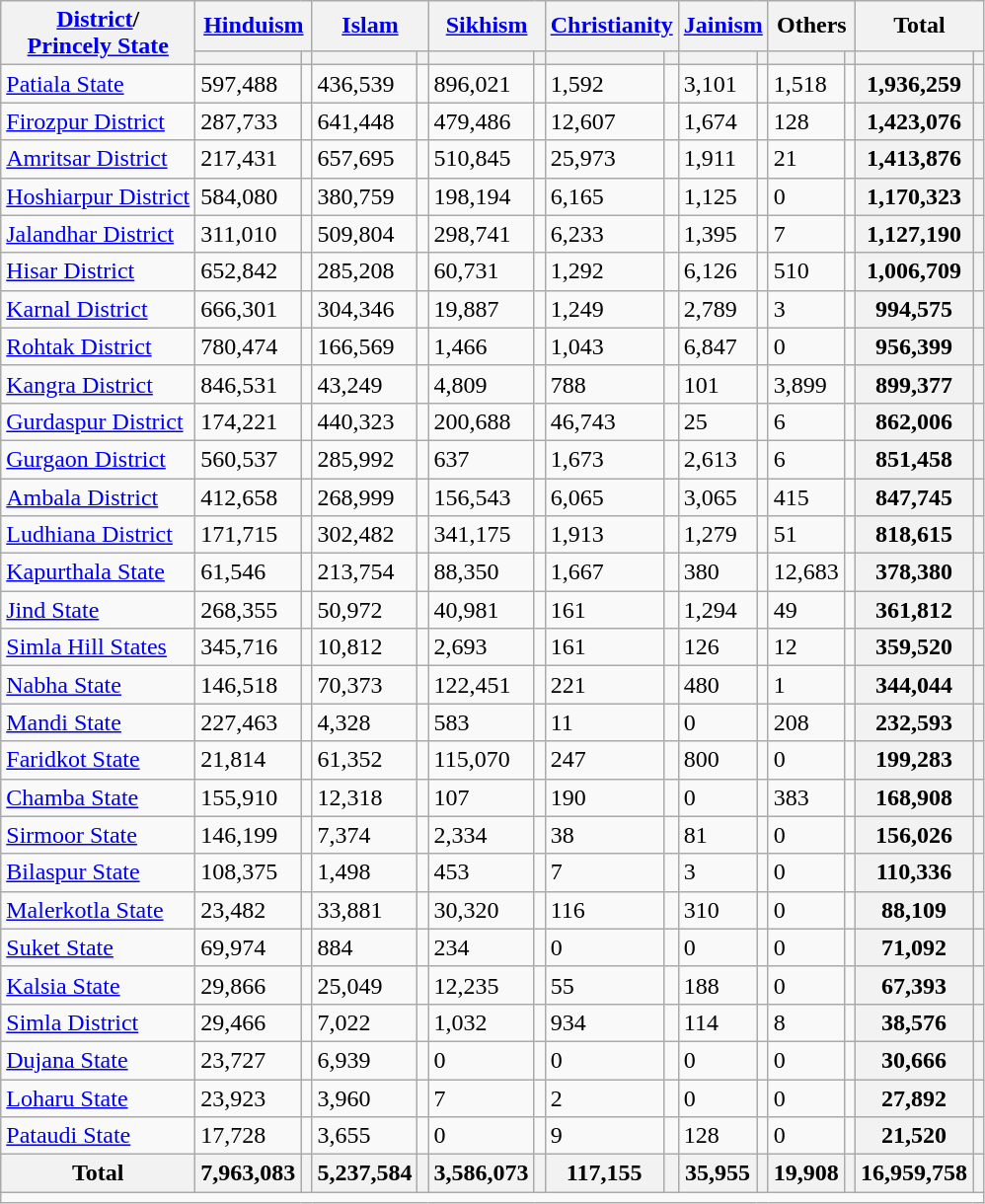<table class="wikitable sortable mw-collapsible">
<tr>
<th rowspan="2"><a href='#'>District</a>/<br><a href='#'>Princely State</a></th>
<th colspan="2"><a href='#'>Hinduism</a> </th>
<th colspan="2"><a href='#'>Islam</a> </th>
<th colspan="2"><a href='#'>Sikhism</a> </th>
<th colspan="2"><a href='#'>Christianity</a> </th>
<th colspan="2"><a href='#'>Jainism</a> </th>
<th colspan="2">Others</th>
<th colspan="2">Total</th>
</tr>
<tr>
<th><a href='#'></a></th>
<th></th>
<th></th>
<th></th>
<th></th>
<th></th>
<th></th>
<th></th>
<th></th>
<th></th>
<th></th>
<th></th>
<th></th>
<th></th>
</tr>
<tr>
<td><a href='#'>Patiala State</a></td>
<td>597,488</td>
<td></td>
<td>436,539</td>
<td></td>
<td>896,021</td>
<td></td>
<td>1,592</td>
<td></td>
<td>3,101</td>
<td></td>
<td>1,518</td>
<td></td>
<th>1,936,259</th>
<th></th>
</tr>
<tr>
<td><a href='#'>Firozpur District</a></td>
<td>287,733</td>
<td></td>
<td>641,448</td>
<td></td>
<td>479,486</td>
<td></td>
<td>12,607</td>
<td></td>
<td>1,674</td>
<td></td>
<td>128</td>
<td></td>
<th>1,423,076</th>
<th></th>
</tr>
<tr>
<td><a href='#'>Amritsar District</a></td>
<td>217,431</td>
<td></td>
<td>657,695</td>
<td></td>
<td>510,845</td>
<td></td>
<td>25,973</td>
<td></td>
<td>1,911</td>
<td></td>
<td>21</td>
<td></td>
<th>1,413,876</th>
<th></th>
</tr>
<tr>
<td><a href='#'>Hoshiarpur District</a></td>
<td>584,080</td>
<td></td>
<td>380,759</td>
<td></td>
<td>198,194</td>
<td></td>
<td>6,165</td>
<td></td>
<td>1,125</td>
<td></td>
<td>0</td>
<td></td>
<th>1,170,323</th>
<th></th>
</tr>
<tr>
<td><a href='#'>Jalandhar District</a></td>
<td>311,010</td>
<td></td>
<td>509,804</td>
<td></td>
<td>298,741</td>
<td></td>
<td>6,233</td>
<td></td>
<td>1,395</td>
<td></td>
<td>7</td>
<td></td>
<th>1,127,190</th>
<th></th>
</tr>
<tr>
<td><a href='#'>Hisar District</a></td>
<td>652,842</td>
<td></td>
<td>285,208</td>
<td></td>
<td>60,731</td>
<td></td>
<td>1,292</td>
<td></td>
<td>6,126</td>
<td></td>
<td>510</td>
<td></td>
<th>1,006,709</th>
<th></th>
</tr>
<tr>
<td><a href='#'>Karnal District</a></td>
<td>666,301</td>
<td></td>
<td>304,346</td>
<td></td>
<td>19,887</td>
<td></td>
<td>1,249</td>
<td></td>
<td>2,789</td>
<td></td>
<td>3</td>
<td></td>
<th>994,575</th>
<th></th>
</tr>
<tr>
<td><a href='#'>Rohtak District</a></td>
<td>780,474</td>
<td></td>
<td>166,569</td>
<td></td>
<td>1,466</td>
<td></td>
<td>1,043</td>
<td></td>
<td>6,847</td>
<td></td>
<td>0</td>
<td></td>
<th>956,399</th>
<th></th>
</tr>
<tr>
<td><a href='#'>Kangra District</a></td>
<td>846,531</td>
<td></td>
<td>43,249</td>
<td></td>
<td>4,809</td>
<td></td>
<td>788</td>
<td></td>
<td>101</td>
<td></td>
<td>3,899</td>
<td></td>
<th>899,377</th>
<th></th>
</tr>
<tr>
<td><a href='#'>Gurdaspur District</a></td>
<td>174,221</td>
<td></td>
<td>440,323</td>
<td></td>
<td>200,688</td>
<td></td>
<td>46,743</td>
<td></td>
<td>25</td>
<td></td>
<td>6</td>
<td></td>
<th>862,006</th>
<th></th>
</tr>
<tr>
<td><a href='#'>Gurgaon District</a></td>
<td>560,537</td>
<td></td>
<td>285,992</td>
<td></td>
<td>637</td>
<td></td>
<td>1,673</td>
<td></td>
<td>2,613</td>
<td></td>
<td>6</td>
<td></td>
<th>851,458</th>
<th></th>
</tr>
<tr>
<td><a href='#'>Ambala District</a></td>
<td>412,658</td>
<td></td>
<td>268,999</td>
<td></td>
<td>156,543</td>
<td></td>
<td>6,065</td>
<td></td>
<td>3,065</td>
<td></td>
<td>415</td>
<td></td>
<th>847,745</th>
<th></th>
</tr>
<tr>
<td><a href='#'>Ludhiana District</a></td>
<td>171,715</td>
<td></td>
<td>302,482</td>
<td></td>
<td>341,175</td>
<td></td>
<td>1,913</td>
<td></td>
<td>1,279</td>
<td></td>
<td>51</td>
<td></td>
<th>818,615</th>
<th></th>
</tr>
<tr>
<td><a href='#'>Kapurthala State</a></td>
<td>61,546</td>
<td></td>
<td>213,754</td>
<td></td>
<td>88,350</td>
<td></td>
<td>1,667</td>
<td></td>
<td>380</td>
<td></td>
<td>12,683</td>
<td></td>
<th>378,380</th>
<th></th>
</tr>
<tr>
<td><a href='#'>Jind State</a></td>
<td>268,355</td>
<td></td>
<td>50,972</td>
<td></td>
<td>40,981</td>
<td></td>
<td>161</td>
<td></td>
<td>1,294</td>
<td></td>
<td>49</td>
<td></td>
<th>361,812</th>
<th></th>
</tr>
<tr>
<td><a href='#'>Simla Hill States</a></td>
<td>345,716</td>
<td></td>
<td>10,812</td>
<td></td>
<td>2,693</td>
<td></td>
<td>161</td>
<td></td>
<td>126</td>
<td></td>
<td>12</td>
<td></td>
<th>359,520</th>
<th></th>
</tr>
<tr>
<td><a href='#'>Nabha State</a></td>
<td>146,518</td>
<td></td>
<td>70,373</td>
<td></td>
<td>122,451</td>
<td></td>
<td>221</td>
<td></td>
<td>480</td>
<td></td>
<td>1</td>
<td></td>
<th>344,044</th>
<th></th>
</tr>
<tr>
<td><a href='#'>Mandi State</a></td>
<td>227,463</td>
<td></td>
<td>4,328</td>
<td></td>
<td>583</td>
<td></td>
<td>11</td>
<td></td>
<td>0</td>
<td></td>
<td>208</td>
<td></td>
<th>232,593</th>
<th></th>
</tr>
<tr>
<td><a href='#'>Faridkot State</a></td>
<td>21,814</td>
<td></td>
<td>61,352</td>
<td></td>
<td>115,070</td>
<td></td>
<td>247</td>
<td></td>
<td>800</td>
<td></td>
<td>0</td>
<td></td>
<th>199,283</th>
<th></th>
</tr>
<tr>
<td><a href='#'>Chamba State</a></td>
<td>155,910</td>
<td></td>
<td>12,318</td>
<td></td>
<td>107</td>
<td></td>
<td>190</td>
<td></td>
<td>0</td>
<td></td>
<td>383</td>
<td></td>
<th>168,908</th>
<th></th>
</tr>
<tr>
<td><a href='#'>Sirmoor State</a></td>
<td>146,199</td>
<td></td>
<td>7,374</td>
<td></td>
<td>2,334</td>
<td></td>
<td>38</td>
<td></td>
<td>81</td>
<td></td>
<td>0</td>
<td></td>
<th>156,026</th>
<th></th>
</tr>
<tr>
<td><a href='#'>Bilaspur State</a></td>
<td>108,375</td>
<td></td>
<td>1,498</td>
<td></td>
<td>453</td>
<td></td>
<td>7</td>
<td></td>
<td>3</td>
<td></td>
<td>0</td>
<td></td>
<th>110,336</th>
<th></th>
</tr>
<tr>
<td><a href='#'>Malerkotla State</a></td>
<td>23,482</td>
<td></td>
<td>33,881</td>
<td></td>
<td>30,320</td>
<td></td>
<td>116</td>
<td></td>
<td>310</td>
<td></td>
<td>0</td>
<td></td>
<th>88,109</th>
<th></th>
</tr>
<tr>
<td><a href='#'>Suket State</a></td>
<td>69,974</td>
<td></td>
<td>884</td>
<td></td>
<td>234</td>
<td></td>
<td>0</td>
<td></td>
<td>0</td>
<td></td>
<td>0</td>
<td></td>
<th>71,092</th>
<th></th>
</tr>
<tr>
<td><a href='#'>Kalsia State</a></td>
<td>29,866</td>
<td></td>
<td>25,049</td>
<td></td>
<td>12,235</td>
<td></td>
<td>55</td>
<td></td>
<td>188</td>
<td></td>
<td>0</td>
<td></td>
<th>67,393</th>
<th></th>
</tr>
<tr>
<td><a href='#'>Simla District</a></td>
<td>29,466</td>
<td></td>
<td>7,022</td>
<td></td>
<td>1,032</td>
<td></td>
<td>934</td>
<td></td>
<td>114</td>
<td></td>
<td>8</td>
<td></td>
<th>38,576</th>
<th></th>
</tr>
<tr>
<td><a href='#'>Dujana State</a></td>
<td>23,727</td>
<td></td>
<td>6,939</td>
<td></td>
<td>0</td>
<td></td>
<td>0</td>
<td></td>
<td>0</td>
<td></td>
<td>0</td>
<td></td>
<th>30,666</th>
<th></th>
</tr>
<tr>
<td><a href='#'>Loharu State</a></td>
<td>23,923</td>
<td></td>
<td>3,960</td>
<td></td>
<td>7</td>
<td></td>
<td>2</td>
<td></td>
<td>0</td>
<td></td>
<td>0</td>
<td></td>
<th>27,892</th>
<th></th>
</tr>
<tr>
<td><a href='#'>Pataudi State</a></td>
<td>17,728</td>
<td></td>
<td>3,655</td>
<td></td>
<td>0</td>
<td></td>
<td>9</td>
<td></td>
<td>128</td>
<td></td>
<td>0</td>
<td></td>
<th>21,520</th>
<th></th>
</tr>
<tr>
<th>Total</th>
<th>7,963,083</th>
<th></th>
<th>5,237,584</th>
<th></th>
<th>3,586,073</th>
<th></th>
<th>117,155</th>
<th></th>
<th>35,955</th>
<th></th>
<th>19,908</th>
<th></th>
<th>16,959,758</th>
<th></th>
</tr>
<tr class="sortbottom">
<td colspan="15"></td>
</tr>
</table>
